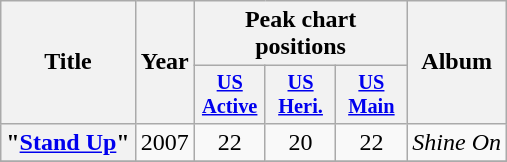<table class="wikitable plainrowheaders" style="text-align:center;">
<tr>
<th scope="col" rowspan="2">Title</th>
<th scope="col" rowspan="2">Year</th>
<th scope="col" colspan="3">Peak chart positions</th>
<th scope="col" rowspan="2">Album</th>
</tr>
<tr>
<th scope="col" style="width:3em;font-size:85%;"><a href='#'>US<br>Active</a><br></th>
<th scope="col" style="width:3em;font-size:85%;"><a href='#'>US<br>Heri.</a><br></th>
<th scope="col" style="width:3em;font-size:85%;"><a href='#'>US<br>Main</a><br></th>
</tr>
<tr>
<th scope="row">"<a href='#'>Stand Up</a>"</th>
<td>2007</td>
<td>22</td>
<td>20</td>
<td>22</td>
<td><em>Shine On</em></td>
</tr>
<tr>
</tr>
</table>
